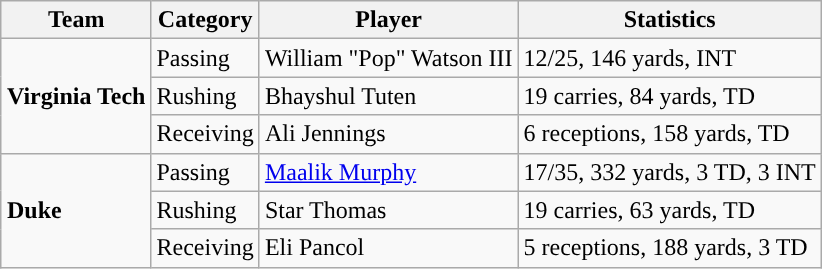<table class="wikitable" style="float: right;">
<tr>
<th>Team</th>
<th>Category</th>
<th>Player</th>
<th>Statistics</th>
</tr>
<tr>
<td rowspan=3><strong>Virginia Tech</strong></td>
<td>Passing</td>
<td>William "Pop" Watson III</td>
<td>12/25, 146 yards, INT</td>
</tr>
<tr>
<td>Rushing</td>
<td>Bhayshul Tuten</td>
<td>19 carries, 84 yards, TD</td>
</tr>
<tr>
<td>Receiving</td>
<td>Ali Jennings</td>
<td>6 receptions, 158 yards, TD</td>
</tr>
<tr>
<td rowspan=3><strong>Duke</strong></td>
<td>Passing</td>
<td><a href='#'>Maalik Murphy</a></td>
<td>17/35, 332 yards, 3 TD, 3 INT</td>
</tr>
<tr>
<td>Rushing</td>
<td>Star Thomas</td>
<td>19 carries, 63 yards, TD</td>
</tr>
<tr>
<td>Receiving</td>
<td>Eli Pancol</td>
<td>5 receptions, 188 yards, 3 TD</td>
</tr>
</table>
